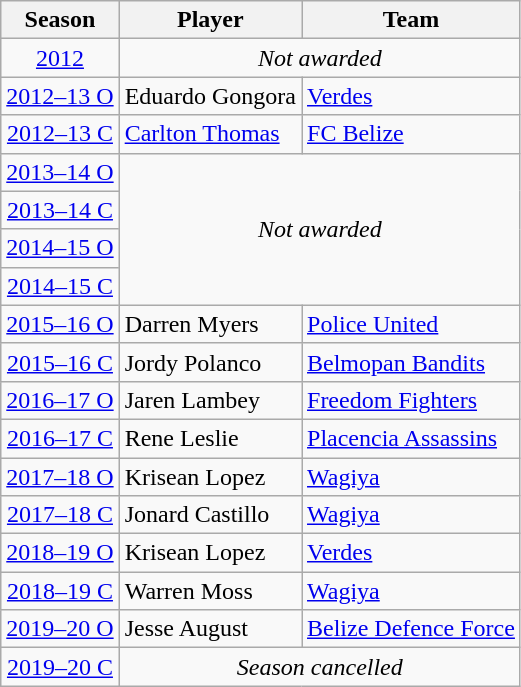<table class="wikitable" style="text-align:center">
<tr>
<th>Season</th>
<th>Player</th>
<th>Team</th>
</tr>
<tr>
<td><a href='#'>2012</a></td>
<td rowspan="1" colspan="2" style="text-align:center;"><em>Not awarded</em></td>
</tr>
<tr>
<td><a href='#'>2012–13 O</a></td>
<td align="left"> Eduardo Gongora</td>
<td align="left"><a href='#'>Verdes</a></td>
</tr>
<tr>
<td><a href='#'>2012–13 C</a></td>
<td align="left"> <a href='#'>Carlton Thomas</a></td>
<td align="left"><a href='#'>FC Belize</a></td>
</tr>
<tr>
<td><a href='#'>2013–14 O</a></td>
<td rowspan="4" colspan="2" style="text-align:center;"><em>Not awarded</em></td>
</tr>
<tr>
<td><a href='#'>2013–14 C</a></td>
</tr>
<tr>
<td><a href='#'>2014–15 O</a></td>
</tr>
<tr>
<td><a href='#'>2014–15 C</a></td>
</tr>
<tr>
<td><a href='#'>2015–16 O</a></td>
<td align="left"> Darren Myers</td>
<td align="left"><a href='#'>Police United</a></td>
</tr>
<tr>
<td><a href='#'>2015–16 C</a></td>
<td align="left"> Jordy Polanco</td>
<td align="left"><a href='#'>Belmopan Bandits</a></td>
</tr>
<tr>
<td><a href='#'>2016–17 O</a></td>
<td align="left"> Jaren Lambey</td>
<td align="left"><a href='#'>Freedom Fighters</a></td>
</tr>
<tr>
<td><a href='#'>2016–17 C</a></td>
<td align="left"> Rene Leslie</td>
<td align="left"><a href='#'>Placencia Assassins</a></td>
</tr>
<tr>
<td><a href='#'>2017–18 O</a></td>
<td align="left"> Krisean Lopez</td>
<td align="left"><a href='#'>Wagiya</a></td>
</tr>
<tr>
<td><a href='#'>2017–18 C</a></td>
<td align="left"> Jonard Castillo</td>
<td align="left"><a href='#'>Wagiya</a></td>
</tr>
<tr>
<td><a href='#'>2018–19 O</a></td>
<td align="left"> Krisean Lopez</td>
<td align="left"><a href='#'>Verdes</a></td>
</tr>
<tr>
<td><a href='#'>2018–19 C</a></td>
<td align="left"> Warren Moss</td>
<td align="left"><a href='#'>Wagiya</a></td>
</tr>
<tr>
<td><a href='#'>2019–20 O</a></td>
<td align="left"> Jesse August</td>
<td align="left"><a href='#'>Belize Defence Force</a></td>
</tr>
<tr>
<td><a href='#'>2019–20 C</a></td>
<td rowspan="1" colspan="2" style="text-align:center;"><em>Season cancelled</em></td>
</tr>
</table>
